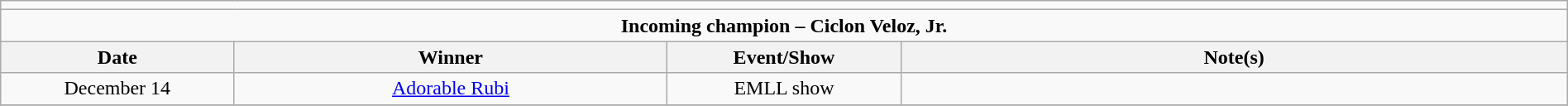<table class="wikitable" style="text-align:center; width:100%;">
<tr>
<td colspan=5></td>
</tr>
<tr>
<td colspan=5><strong>Incoming champion – Ciclon Veloz, Jr.</strong></td>
</tr>
<tr>
<th width=14%>Date</th>
<th width=26%>Winner</th>
<th width=14%>Event/Show</th>
<th width=40%>Note(s)</th>
</tr>
<tr>
<td>December 14</td>
<td><a href='#'>Adorable Rubi</a></td>
<td>EMLL show</td>
<td></td>
</tr>
<tr>
</tr>
</table>
